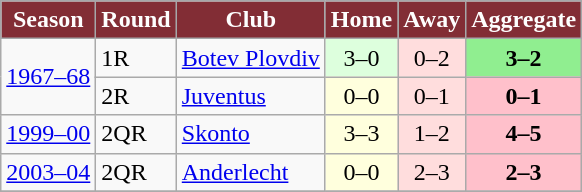<table class="wikitable" style="text-align: center;">
<tr>
<th style="background:#822d35;color:#fefefe;border:1px solid #a6a7a9">Season</th>
<th style="background:#822d35;color:#fefefe;border:1px solid #a6a7a9">Round</th>
<th style="background:#822d35;color:#fefefe;border:1px solid #a6a7a9">Club</th>
<th style="background:#822d35;color:#fefefe;border:1px solid #a6a7a9">Home</th>
<th style="background:#822d35;color:#fefefe;border:1px solid #a6a7a9">Away</th>
<th style="background:#822d35;color:#fefefe;border:1px solid #a6a7a9">Aggregate</th>
</tr>
<tr>
<td rowspan=2 align=left><a href='#'>1967–68</a></td>
<td align=left>1R</td>
<td align=left> <a href='#'>Botev Plovdiv</a></td>
<td bgcolor="#ddffdd">3–0</td>
<td bgcolor="#ffdddd">0–2</td>
<td bgcolor=lightgreen style="text-align:center;"><strong>3–2</strong></td>
</tr>
<tr>
<td align=left>2R</td>
<td align=left> <a href='#'>Juventus</a></td>
<td bgcolor="#ffffdd">0–0</td>
<td bgcolor="#ffdddd">0–1</td>
<td bgcolor=pink style="text-align:center;"><strong>0–1</strong></td>
</tr>
<tr>
<td align=left><a href='#'>1999–00</a></td>
<td align=left>2QR</td>
<td align=left> <a href='#'>Skonto</a></td>
<td bgcolor="#ffffdd">3–3</td>
<td bgcolor="#ffdddd">1–2</td>
<td bgcolor=pink style="text-align:center;"><strong>4–5</strong></td>
</tr>
<tr>
<td align=left><a href='#'>2003–04</a></td>
<td align=left>2QR</td>
<td align=left> <a href='#'>Anderlecht</a></td>
<td bgcolor="#ffffdd">0–0</td>
<td bgcolor="#ffdddd">2–3</td>
<td bgcolor=pink style="text-align:center;"><strong>2–3</strong></td>
</tr>
<tr>
</tr>
</table>
